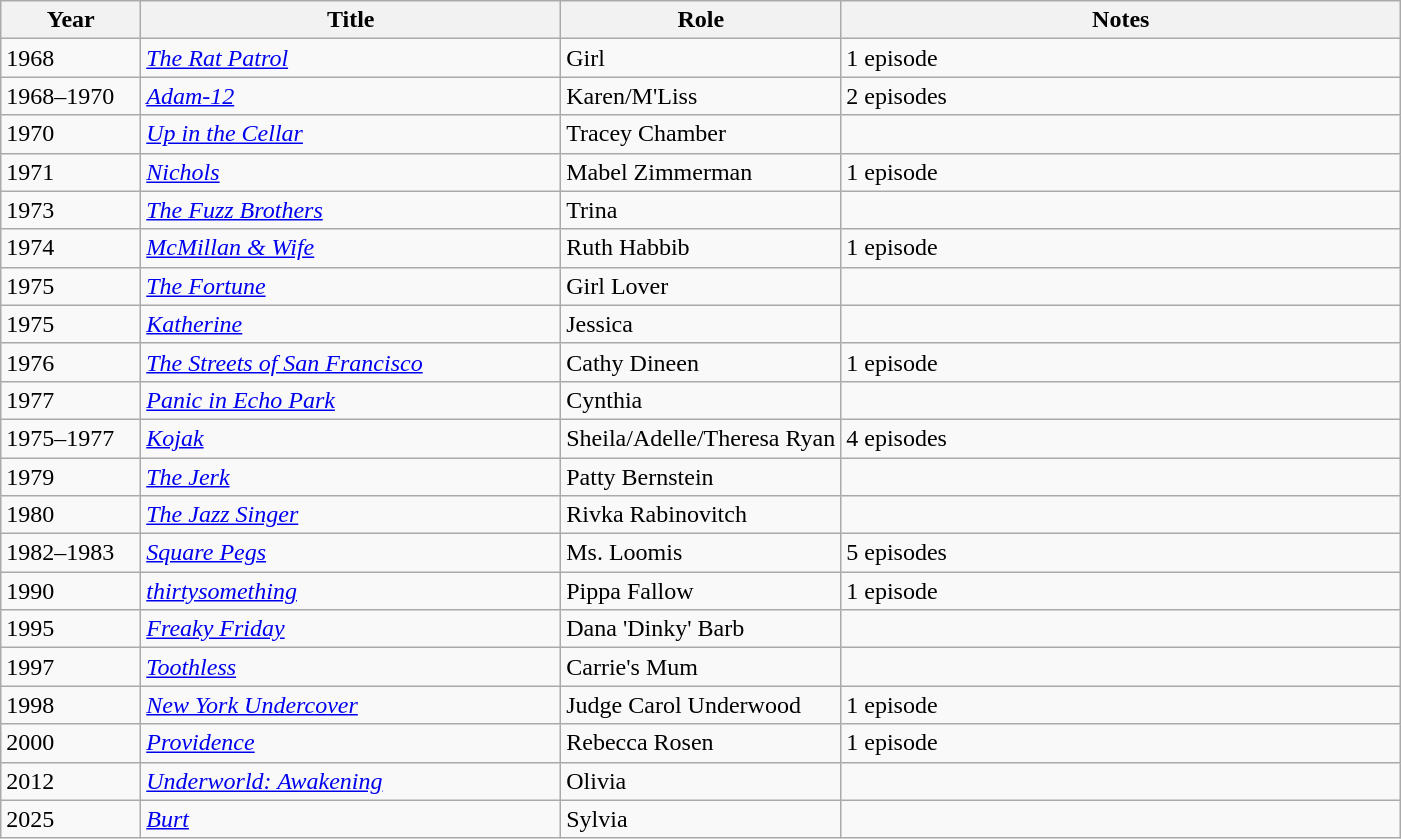<table class="wikitable sortable">
<tr>
<th width="10%">Year</th>
<th width="30%">Title</th>
<th width="20%">Role</th>
<th width="40%">Notes</th>
</tr>
<tr>
<td>1968</td>
<td><em><a href='#'>The Rat Patrol</a></em></td>
<td>Girl</td>
<td>1 episode</td>
</tr>
<tr>
<td>1968–1970</td>
<td><em><a href='#'>Adam-12</a></em></td>
<td>Karen/M'Liss</td>
<td>2 episodes</td>
</tr>
<tr>
<td>1970</td>
<td><em><a href='#'>Up in the Cellar</a></em></td>
<td>Tracey Chamber</td>
<td></td>
</tr>
<tr>
<td>1971</td>
<td><em><a href='#'>Nichols</a></em></td>
<td>Mabel Zimmerman</td>
<td>1 episode</td>
</tr>
<tr>
<td>1973</td>
<td><em><a href='#'>The Fuzz Brothers</a></em></td>
<td>Trina</td>
<td></td>
</tr>
<tr>
<td>1974</td>
<td><em><a href='#'>McMillan & Wife</a></em></td>
<td>Ruth Habbib</td>
<td>1 episode</td>
</tr>
<tr>
<td>1975</td>
<td><em><a href='#'>The Fortune</a></em></td>
<td>Girl Lover</td>
<td></td>
</tr>
<tr>
<td>1975</td>
<td><em><a href='#'>Katherine</a></em></td>
<td>Jessica</td>
<td></td>
</tr>
<tr>
<td>1976</td>
<td><em><a href='#'>The Streets of San Francisco</a></em></td>
<td>Cathy Dineen</td>
<td>1 episode</td>
</tr>
<tr>
<td>1977</td>
<td><em><a href='#'>Panic in Echo Park</a></em></td>
<td>Cynthia</td>
<td></td>
</tr>
<tr>
<td>1975–1977</td>
<td><em><a href='#'>Kojak</a></em></td>
<td>Sheila/Adelle/Theresa Ryan</td>
<td>4 episodes</td>
</tr>
<tr>
<td>1979</td>
<td><em><a href='#'>The Jerk</a></em></td>
<td>Patty Bernstein</td>
<td></td>
</tr>
<tr>
<td>1980</td>
<td><em><a href='#'>The Jazz Singer</a></em></td>
<td>Rivka Rabinovitch</td>
<td></td>
</tr>
<tr>
<td>1982–1983</td>
<td><em><a href='#'>Square Pegs</a></em></td>
<td>Ms. Loomis</td>
<td>5 episodes</td>
</tr>
<tr>
<td>1990</td>
<td><em><a href='#'>thirtysomething</a></em></td>
<td>Pippa Fallow</td>
<td>1 episode</td>
</tr>
<tr>
<td>1995</td>
<td><em><a href='#'>Freaky Friday</a></em></td>
<td>Dana 'Dinky' Barb</td>
<td></td>
</tr>
<tr>
<td>1997</td>
<td><em><a href='#'>Toothless</a></em></td>
<td>Carrie's Mum</td>
<td></td>
</tr>
<tr>
<td>1998</td>
<td><em><a href='#'>New York Undercover</a></em></td>
<td>Judge Carol Underwood</td>
<td>1 episode</td>
</tr>
<tr>
<td>2000</td>
<td><em><a href='#'>Providence</a></em></td>
<td>Rebecca Rosen</td>
<td>1 episode</td>
</tr>
<tr>
<td>2012</td>
<td><em><a href='#'>Underworld: Awakening</a></em></td>
<td>Olivia</td>
<td></td>
</tr>
<tr>
<td>2025</td>
<td><em><a href='#'>Burt</a></em></td>
<td>Sylvia</td>
<td></td>
</tr>
</table>
